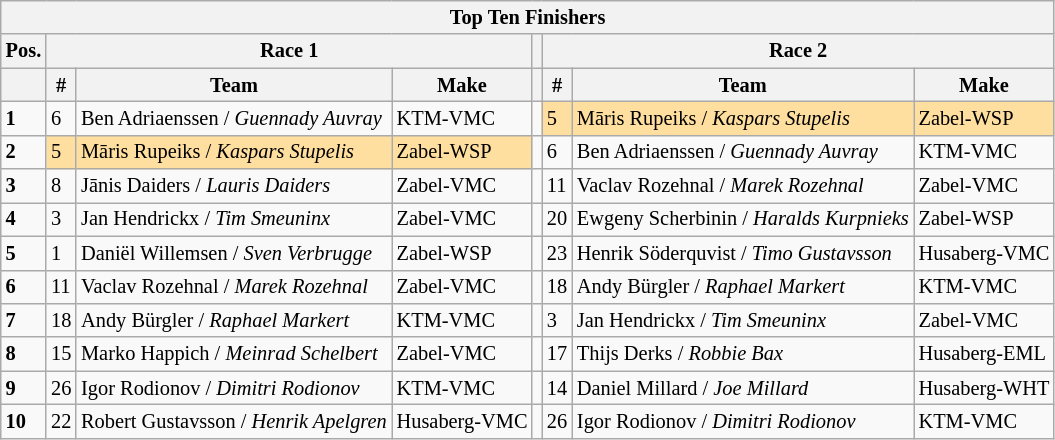<table class="wikitable" style="font-size: 85%;">
<tr>
<th colspan=8>Top Ten Finishers</th>
</tr>
<tr>
<th>Pos.</th>
<th colspan=3>Race 1</th>
<th></th>
<th colspan=3>Race 2</th>
</tr>
<tr>
<th></th>
<th>#</th>
<th>Team</th>
<th>Make</th>
<th></th>
<th>#</th>
<th>Team</th>
<th>Make</th>
</tr>
<tr>
<td><strong>1</strong></td>
<td>6</td>
<td> Ben Adriaenssen / <em>Guennady Auvray</em></td>
<td>KTM-VMC</td>
<td></td>
<td style="background:#ffdf9f;">5</td>
<td style="background:#ffdf9f;"> Māris Rupeiks / <em>Kaspars Stupelis</em></td>
<td style="background:#ffdf9f;">Zabel-WSP</td>
</tr>
<tr>
<td><strong>2</strong></td>
<td style="background:#ffdf9f;">5</td>
<td style="background:#ffdf9f;"> Māris Rupeiks / <em>Kaspars Stupelis</em></td>
<td style="background:#ffdf9f;">Zabel-WSP</td>
<td></td>
<td>6</td>
<td> Ben Adriaenssen / <em>Guennady Auvray</em></td>
<td>KTM-VMC</td>
</tr>
<tr>
<td><strong>3</strong></td>
<td>8</td>
<td> Jānis Daiders / <em>Lauris Daiders</em></td>
<td>Zabel-VMC</td>
<td></td>
<td>11</td>
<td> Vaclav Rozehnal / <em>Marek Rozehnal</em></td>
<td>Zabel-VMC</td>
</tr>
<tr>
<td><strong>4</strong></td>
<td>3</td>
<td> Jan Hendrickx / <em>Tim Smeuninx</em></td>
<td>Zabel-VMC</td>
<td></td>
<td>20</td>
<td> Ewgeny Scherbinin / <em>Haralds Kurpnieks</em></td>
<td>Zabel-WSP</td>
</tr>
<tr>
<td><strong>5</strong></td>
<td>1</td>
<td> Daniël Willemsen / <em>Sven Verbrugge</em></td>
<td>Zabel-WSP</td>
<td></td>
<td>23</td>
<td> Henrik Söderquvist / <em>Timo Gustavsson</em></td>
<td>Husaberg-VMC</td>
</tr>
<tr>
<td><strong>6</strong></td>
<td>11</td>
<td> Vaclav Rozehnal / <em>Marek Rozehnal</em></td>
<td>Zabel-VMC</td>
<td></td>
<td>18</td>
<td> Andy Bürgler / <em>Raphael Markert</em></td>
<td>KTM-VMC</td>
</tr>
<tr>
<td><strong>7</strong></td>
<td>18</td>
<td> Andy Bürgler / <em>Raphael Markert</em></td>
<td>KTM-VMC</td>
<td></td>
<td>3</td>
<td> Jan Hendrickx / <em>Tim Smeuninx</em></td>
<td>Zabel-VMC</td>
</tr>
<tr>
<td><strong>8</strong></td>
<td>15</td>
<td> Marko Happich / <em>Meinrad Schelbert</em></td>
<td>Zabel-VMC</td>
<td></td>
<td>17</td>
<td> Thijs Derks / <em>Robbie Bax</em></td>
<td>Husaberg-EML</td>
</tr>
<tr>
<td><strong>9</strong></td>
<td>26</td>
<td> Igor Rodionov / <em>Dimitri Rodionov</em></td>
<td>KTM-VMC</td>
<td></td>
<td>14</td>
<td> Daniel Millard / <em>Joe Millard</em></td>
<td>Husaberg-WHT</td>
</tr>
<tr>
<td><strong>10</strong></td>
<td>22</td>
<td> Robert Gustavsson / <em>Henrik Apelgren</em></td>
<td>Husaberg-VMC</td>
<td></td>
<td>26</td>
<td> Igor Rodionov / <em>Dimitri Rodionov</em></td>
<td>KTM-VMC</td>
</tr>
</table>
